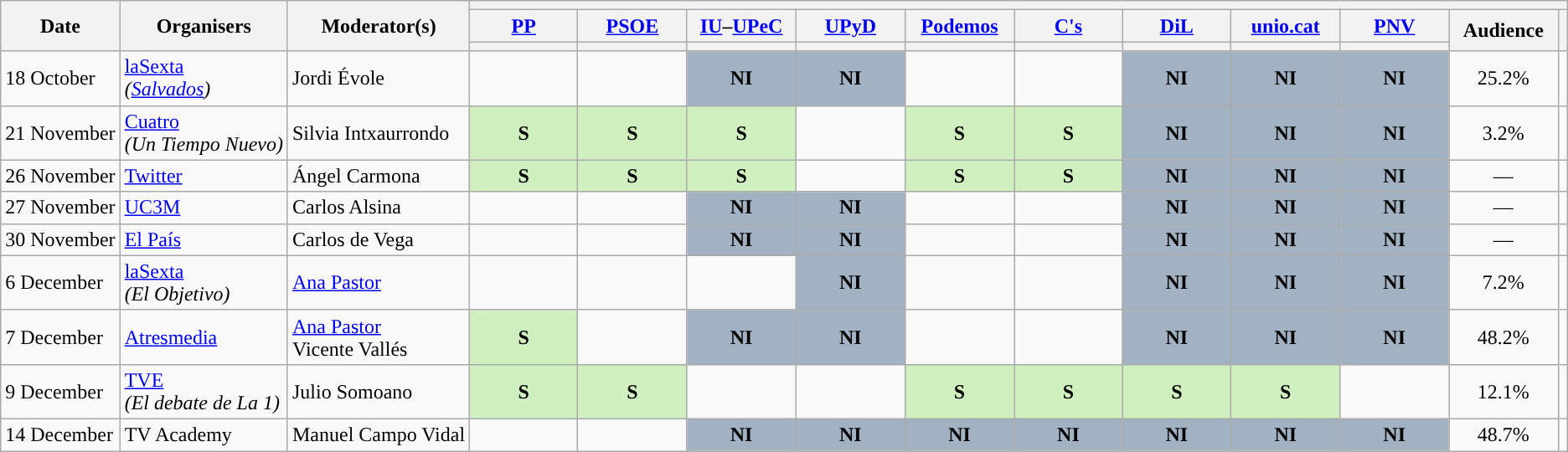<table class="wikitable" style="text-align:center;">
<tr>
<th rowspan="3">Date</th>
<th rowspan="3">Organisers</th>
<th rowspan="3">Moderator(s)</th>
<th colspan="11">        </th>
</tr>
<tr>
<th scope="col" style="width:5em;"><a href='#'>PP</a></th>
<th scope="col" style="width:5em;"><a href='#'>PSOE</a></th>
<th scope="col" style="width:5em;"><a href='#'>IU</a>–<a href='#'>UPeC</a></th>
<th scope="col" style="width:5em;"><a href='#'>UPyD</a></th>
<th scope="col" style="width:5em;"><a href='#'>Podemos</a></th>
<th scope="col" style="width:5em;"><a href='#'>C's</a></th>
<th scope="col" style="width:5em;"><a href='#'>DiL</a></th>
<th scope="col" style="width:5em;"><a href='#'>unio.cat</a></th>
<th scope="col" style="width:5em;"><a href='#'>PNV</a></th>
<th rowspan="2" scope="col" style="width:5em;">Audience</th>
<th rowspan="2"></th>
</tr>
<tr>
<th style="color:inherit;background:"></th>
<th style="color:inherit;background:"></th>
<th style="color:inherit;background:"></th>
<th style="color:inherit;background:"></th>
<th style="color:inherit;background:"></th>
<th style="color:inherit;background:"></th>
<th style="color:inherit;background:"></th>
<th style="color:inherit;background:"></th>
<th style="color:inherit;background:"></th>
</tr>
<tr>
<td style="white-space:nowrap; text-align:left;">18 October</td>
<td style="white-space:nowrap; text-align:left;"><a href='#'>laSexta</a><br><em>(<a href='#'>Salvados</a>)</em></td>
<td style="white-space:nowrap; text-align:left;">Jordi Évole</td>
<td></td>
<td></td>
<td style="background:#A2B2C2;"><strong>NI</strong></td>
<td style="background:#A2B2C2;"><strong>NI</strong></td>
<td></td>
<td></td>
<td style="background:#A2B2C2;"><strong>NI</strong></td>
<td style="background:#A2B2C2;"><strong>NI</strong></td>
<td style="background:#A2B2C2;"><strong>NI</strong></td>
<td>25.2%<br></td>
<td></td>
</tr>
<tr>
<td style="white-space:nowrap; text-align:left;">21 November</td>
<td style="white-space:nowrap; text-align:left;"><a href='#'>Cuatro</a><br><em>(Un Tiempo Nuevo)</em></td>
<td style="white-space:nowrap; text-align:left;">Silvia Intxaurrondo</td>
<td style="background:#D0F0C0;"><strong>S</strong><br></td>
<td style="background:#D0F0C0;"><strong>S</strong><br></td>
<td style="background:#D0F0C0;"><strong>S</strong><br></td>
<td></td>
<td style="background:#D0F0C0;"><strong>S</strong><br></td>
<td style="background:#D0F0C0;"><strong>S</strong><br></td>
<td style="background:#A2B2C2;"><strong>NI</strong></td>
<td style="background:#A2B2C2;"><strong>NI</strong></td>
<td style="background:#A2B2C2;"><strong>NI</strong></td>
<td>3.2%<br></td>
<td></td>
</tr>
<tr>
<td style="white-space:nowrap; text-align:left;">26 November</td>
<td style="white-space:nowrap; text-align:left;"><a href='#'>Twitter</a></td>
<td style="white-space:nowrap; text-align:left;">Ángel Carmona</td>
<td style="background:#D0F0C0;"><strong>S</strong><br></td>
<td style="background:#D0F0C0;"><strong>S</strong><br></td>
<td style="background:#D0F0C0;"><strong>S</strong><br></td>
<td></td>
<td style="background:#D0F0C0;"><strong>S</strong><br></td>
<td style="background:#D0F0C0;"><strong>S</strong><br></td>
<td style="background:#A2B2C2;"><strong>NI</strong></td>
<td style="background:#A2B2C2;"><strong>NI</strong></td>
<td style="background:#A2B2C2;"><strong>NI</strong></td>
<td>—</td>
<td></td>
</tr>
<tr>
<td style="white-space:nowrap; text-align:left;">27 November</td>
<td style="white-space:nowrap; text-align:left;"><a href='#'>UC3M</a></td>
<td style="white-space:nowrap; text-align:left;">Carlos Alsina</td>
<td></td>
<td></td>
<td style="background:#A2B2C2;"><strong>NI</strong></td>
<td style="background:#A2B2C2;"><strong>NI</strong></td>
<td></td>
<td></td>
<td style="background:#A2B2C2;"><strong>NI</strong></td>
<td style="background:#A2B2C2;"><strong>NI</strong></td>
<td style="background:#A2B2C2;"><strong>NI</strong></td>
<td>—</td>
<td></td>
</tr>
<tr>
<td style="white-space:nowrap; text-align:left;">30 November</td>
<td style="white-space:nowrap; text-align:left;"><a href='#'>El País</a></td>
<td style="white-space:nowrap; text-align:left;">Carlos de Vega</td>
<td></td>
<td></td>
<td style="background:#A2B2C2;"><strong>NI</strong></td>
<td style="background:#A2B2C2;"><strong>NI</strong></td>
<td></td>
<td></td>
<td style="background:#A2B2C2;"><strong>NI</strong></td>
<td style="background:#A2B2C2;"><strong>NI</strong></td>
<td style="background:#A2B2C2;"><strong>NI</strong></td>
<td>—</td>
<td></td>
</tr>
<tr>
<td style="white-space:nowrap; text-align:left;">6 December</td>
<td style="white-space:nowrap; text-align:left;"><a href='#'>laSexta</a><br><em>(El Objetivo)</em></td>
<td style="white-space:nowrap; text-align:left;"><a href='#'>Ana Pastor</a></td>
<td></td>
<td></td>
<td></td>
<td style="background:#A2B2C2;"><strong>NI</strong></td>
<td></td>
<td></td>
<td style="background:#A2B2C2;"><strong>NI</strong></td>
<td style="background:#A2B2C2;"><strong>NI</strong></td>
<td style="background:#A2B2C2;"><strong>NI</strong></td>
<td>7.2%<br></td>
<td></td>
</tr>
<tr>
<td style="white-space:nowrap; text-align:left;">7 December</td>
<td style="white-space:nowrap; text-align:left;"><a href='#'>Atresmedia</a></td>
<td style="white-space:nowrap; text-align:left;"><a href='#'>Ana Pastor</a><br>Vicente Vallés</td>
<td style="background:#D0F0C0;"><strong>S</strong><br></td>
<td></td>
<td style="background:#A2B2C2;"><strong>NI</strong></td>
<td style="background:#A2B2C2;"><strong>NI</strong></td>
<td></td>
<td></td>
<td style="background:#A2B2C2;"><strong>NI</strong></td>
<td style="background:#A2B2C2;"><strong>NI</strong></td>
<td style="background:#A2B2C2;"><strong>NI</strong></td>
<td>48.2%<br></td>
<td></td>
</tr>
<tr>
<td style="white-space:nowrap; text-align:left;">9 December</td>
<td style="white-space:nowrap; text-align:left;"><a href='#'>TVE</a><br><em>(El debate de La 1)</em></td>
<td style="white-space:nowrap; text-align:left;">Julio Somoano</td>
<td style="background:#D0F0C0;"><strong>S</strong><br></td>
<td style="background:#D0F0C0;"><strong>S</strong><br></td>
<td></td>
<td></td>
<td style="background:#D0F0C0;"><strong>S</strong><br></td>
<td style="background:#D0F0C0;"><strong>S</strong><br></td>
<td style="background:#D0F0C0;"><strong>S</strong><br></td>
<td style="background:#D0F0C0;"><strong>S</strong><br></td>
<td></td>
<td>12.1%<br></td>
<td></td>
</tr>
<tr>
<td style="white-space:nowrap; text-align:left;">14 December</td>
<td style="white-space:nowrap; text-align:left;">TV Academy</td>
<td style="white-space:nowrap; text-align:left;">Manuel Campo Vidal</td>
<td></td>
<td></td>
<td style="background:#A2B2C2;"><strong>NI</strong></td>
<td style="background:#A2B2C2;"><strong>NI</strong></td>
<td style="background:#A2B2C2;"><strong>NI</strong></td>
<td style="background:#A2B2C2;"><strong>NI</strong></td>
<td style="background:#A2B2C2;"><strong>NI</strong></td>
<td style="background:#A2B2C2;"><strong>NI</strong></td>
<td style="background:#A2B2C2;"><strong>NI</strong></td>
<td>48.7%<br></td>
<td></td>
</tr>
</table>
